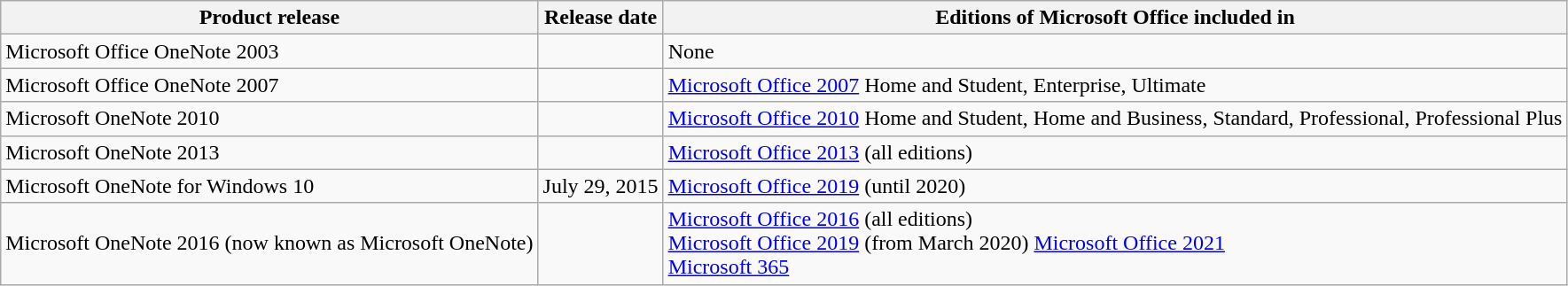<table class="wikitable sortable">
<tr>
<th>Product release</th>
<th>Release date</th>
<th>Editions of Microsoft Office included in</th>
</tr>
<tr>
<td>Microsoft Office OneNote 2003</td>
<td></td>
<td>None</td>
</tr>
<tr>
<td>Microsoft Office OneNote 2007</td>
<td></td>
<td><a href='#'>Microsoft Office 2007</a> Home and Student, Enterprise, Ultimate</td>
</tr>
<tr>
<td>Microsoft OneNote 2010</td>
<td></td>
<td><a href='#'>Microsoft Office 2010</a> Home and Student, Home and Business, Standard, Professional, Professional Plus</td>
</tr>
<tr>
<td>Microsoft OneNote 2013</td>
<td></td>
<td><a href='#'>Microsoft Office 2013</a> (all editions)</td>
</tr>
<tr>
<td>Microsoft OneNote for Windows 10</td>
<td>July 29, 2015</td>
<td><a href='#'>Microsoft Office 2019</a> (until 2020)</td>
</tr>
<tr>
<td>Microsoft OneNote 2016 (now known as Microsoft OneNote)</td>
<td></td>
<td><a href='#'>Microsoft Office 2016</a> (all editions)<br><a href='#'>Microsoft Office 2019</a> (from March 2020)
<a href='#'>Microsoft Office 2021</a><br><a href='#'>Microsoft 365</a></td>
</tr>
</table>
